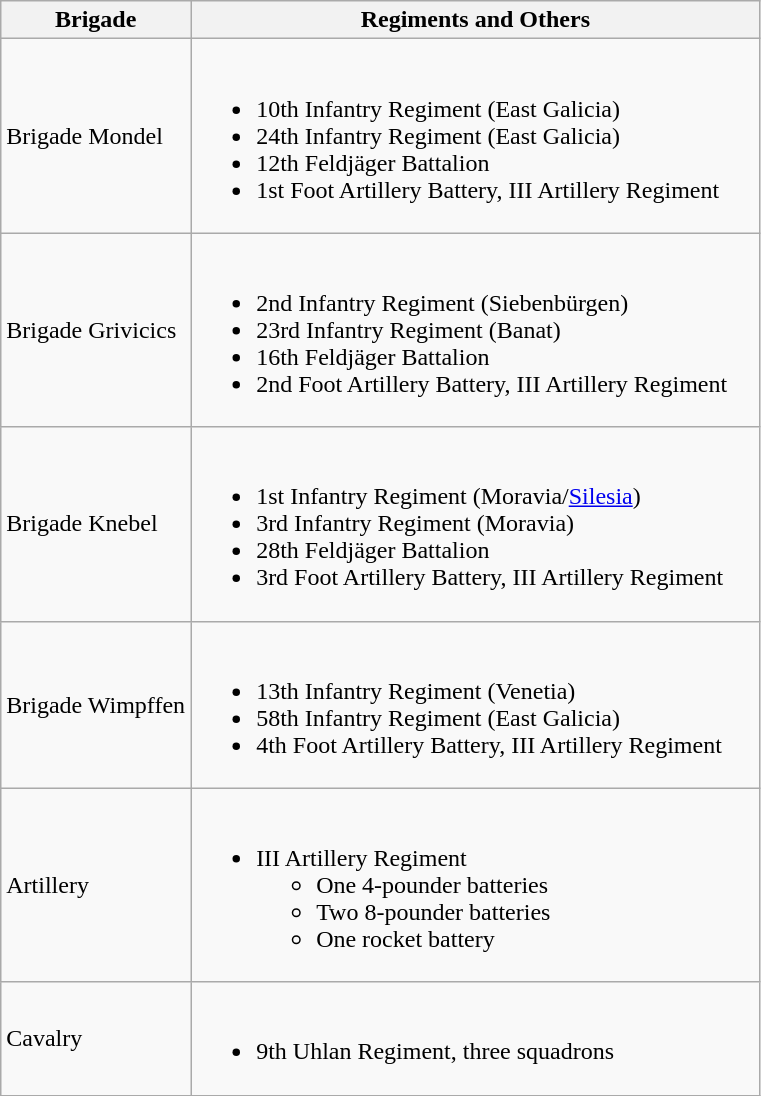<table class="wikitable">
<tr>
<th width=25%>Brigade</th>
<th>Regiments and Others</th>
</tr>
<tr>
<td>Brigade Mondel</td>
<td><br><ul><li>10th Infantry Regiment (East Galicia)</li><li>24th Infantry Regiment (East Galicia)</li><li>12th Feldjäger Battalion</li><li>1st Foot Artillery Battery, III Artillery Regiment</li></ul></td>
</tr>
<tr>
<td>Brigade Grivicics</td>
<td><br><ul><li>2nd Infantry Regiment (Siebenbürgen)</li><li>23rd Infantry Regiment (Banat)</li><li>16th Feldjäger Battalion</li><li>2nd Foot Artillery Battery, III Artillery Regiment</li></ul></td>
</tr>
<tr>
<td>Brigade Knebel</td>
<td><br><ul><li>1st Infantry Regiment (Moravia/<a href='#'>Silesia</a>)</li><li>3rd Infantry Regiment (Moravia)</li><li>28th Feldjäger Battalion</li><li>3rd Foot Artillery Battery, III Artillery Regiment</li></ul></td>
</tr>
<tr>
<td>Brigade Wimpffen</td>
<td><br><ul><li>13th Infantry Regiment (Venetia)</li><li>58th Infantry Regiment (East Galicia)</li><li>4th Foot Artillery Battery, III Artillery Regiment</li></ul></td>
</tr>
<tr>
<td>Artillery</td>
<td><br><ul><li>III Artillery Regiment<ul><li>One 4-pounder batteries</li><li>Two 8-pounder batteries</li><li>One rocket battery</li></ul></li></ul></td>
</tr>
<tr>
<td>Cavalry</td>
<td><br><ul><li>9th Uhlan Regiment, three squadrons</li></ul></td>
</tr>
</table>
